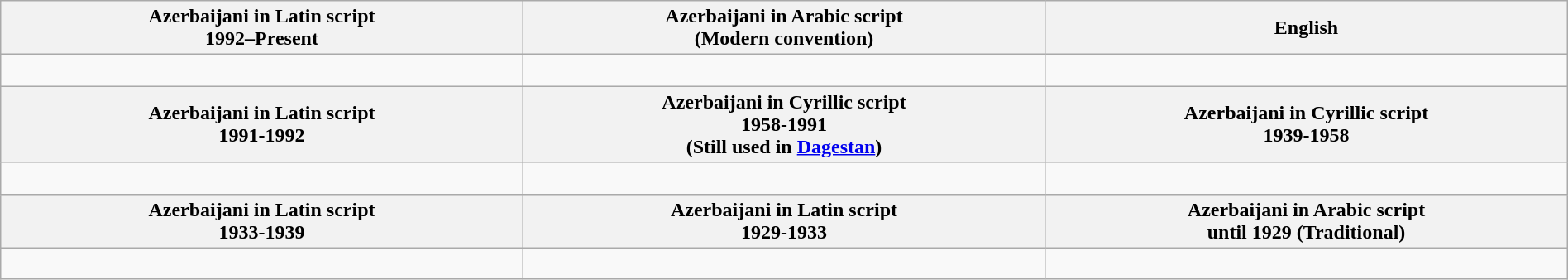<table class="wikitable" style="table-layout:fixed;width:100%">
<tr>
<th>Azerbaijani in Latin script<br>1992–Present</th>
<th>Azerbaijani in Arabic script<br>(Modern convention)</th>
<th>English</th>
</tr>
<tr>
<td><br></td>
<td dir="rtl"></td>
<td><br></td>
</tr>
<tr>
<th>Azerbaijani in Latin script<br>1991-1992</th>
<th>Azerbaijani in Cyrillic script<br>1958-1991<br>(Still used in <a href='#'>Dagestan</a>)</th>
<th>Azerbaijani in Cyrillic script<br>1939-1958</th>
</tr>
<tr>
<td><br></td>
<td><br></td>
<td><br></td>
</tr>
<tr>
<th>Azerbaijani in Latin script<br>1933-1939</th>
<th>Azerbaijani in Latin script<br>1929-1933</th>
<th>Azerbaijani in Arabic script<br>until 1929 (Traditional)</th>
</tr>
<tr>
<td><br></td>
<td><br></td>
<td dir="rtl"></td>
</tr>
</table>
